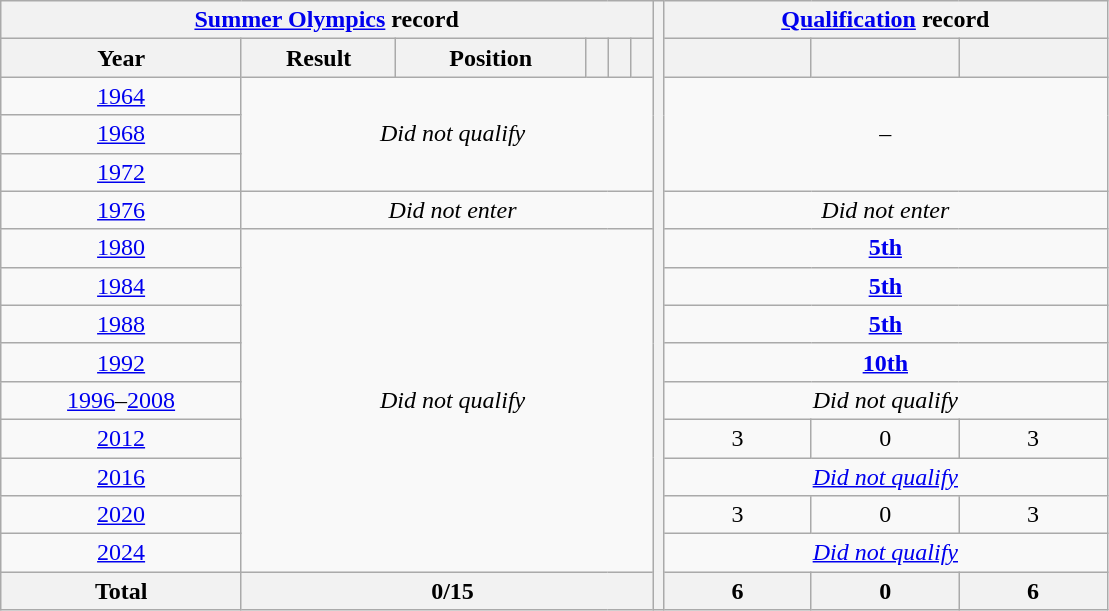<table class="wikitable" style="text-align: center;">
<tr>
<th colspan=6><a href='#'>Summer Olympics</a> record</th>
<th style="width:1%;" rowspan="25"></th>
<th colspan=3><a href='#'>Qualification</a> record</th>
</tr>
<tr>
<th>Year</th>
<th>Result</th>
<th>Position</th>
<th></th>
<th></th>
<th></th>
<th></th>
<th></th>
<th></th>
</tr>
<tr>
<td> <a href='#'>1964</a></td>
<td colspan=6 rowspan=3><em>Did not qualify</em></td>
<td colspan=3 rowspan=3><em>–</em></td>
</tr>
<tr>
<td> <a href='#'>1968</a></td>
</tr>
<tr>
<td> <a href='#'>1972</a></td>
</tr>
<tr>
<td> <a href='#'>1976</a></td>
<td colspan=6><em>Did not enter</em></td>
<td colspan=3><em>Did not enter</em></td>
</tr>
<tr>
<td> <a href='#'>1980</a></td>
<td colspan="6" rowspan="9"><em>Did not qualify</em></td>
<td colspan=3><strong><a href='#'>5th</a></strong></td>
</tr>
<tr>
<td> <a href='#'>1984</a></td>
<td colspan=3><strong><a href='#'>5th</a></strong></td>
</tr>
<tr>
<td> <a href='#'>1988</a></td>
<td colspan=3><strong><a href='#'>5th</a></strong></td>
</tr>
<tr>
<td> <a href='#'>1992</a></td>
<td colspan=3><strong><a href='#'>10th</a></strong></td>
</tr>
<tr>
<td> <a href='#'>1996</a>–<a href='#'>2008</a> </td>
<td colspan=3><em>Did not qualify</em></td>
</tr>
<tr>
<td> <a href='#'>2012</a></td>
<td>3</td>
<td>0</td>
<td>3</td>
</tr>
<tr>
<td> <a href='#'>2016</a></td>
<td colspan=3><em><a href='#'>Did not qualify</a></em></td>
</tr>
<tr>
<td> <a href='#'>2020</a></td>
<td>3</td>
<td>0</td>
<td>3</td>
</tr>
<tr>
<td> <a href='#'>2024</a></td>
<td colspan=3><em><a href='#'>Did not qualify</a></em></td>
</tr>
<tr>
<th>Total</th>
<th colspan=6>0/15</th>
<th>6</th>
<th>0</th>
<th>6</th>
</tr>
</table>
